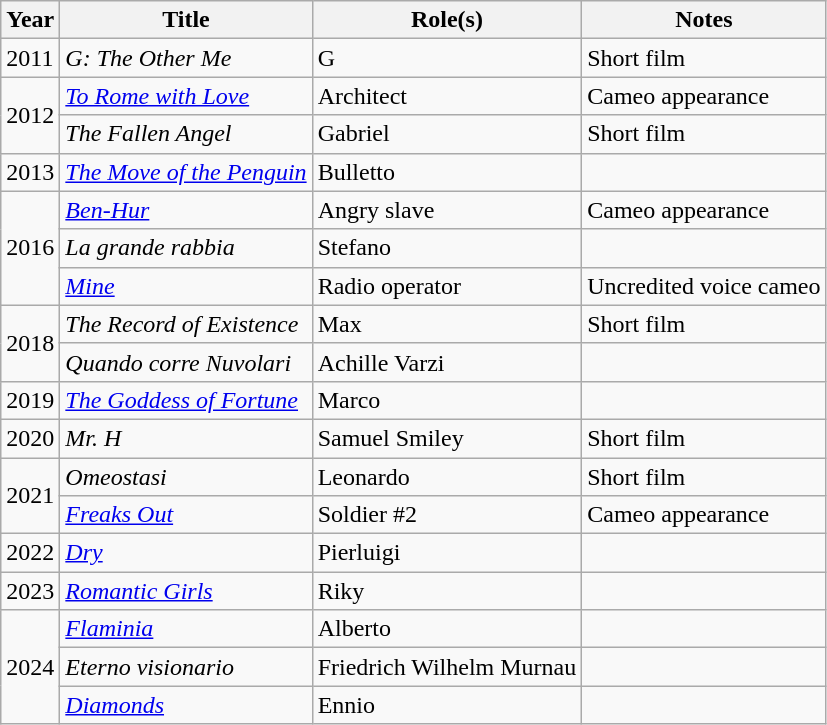<table class="wikitable plainrowheaders sortable">
<tr>
<th scope="col">Year</th>
<th scope="col">Title</th>
<th scope="col">Role(s)</th>
<th scope="col" class="unsortable">Notes</th>
</tr>
<tr>
<td>2011</td>
<td><em>G: The Other Me</em></td>
<td>G</td>
<td>Short film</td>
</tr>
<tr>
<td rowspan="2">2012</td>
<td><em><a href='#'>To Rome with Love</a></em></td>
<td>Architect</td>
<td>Cameo appearance</td>
</tr>
<tr>
<td><em>The Fallen Angel</em></td>
<td>Gabriel</td>
<td>Short film</td>
</tr>
<tr>
<td>2013</td>
<td><em><a href='#'>The Move of the Penguin</a></em></td>
<td>Bulletto</td>
<td></td>
</tr>
<tr>
<td rowspan="3">2016</td>
<td><em><a href='#'>Ben-Hur</a></em></td>
<td>Angry slave</td>
<td>Cameo appearance</td>
</tr>
<tr>
<td><em>La grande rabbia</em></td>
<td>Stefano</td>
<td></td>
</tr>
<tr>
<td><em><a href='#'>Mine</a></em></td>
<td>Radio operator</td>
<td>Uncredited voice cameo</td>
</tr>
<tr>
<td rowspan="2">2018</td>
<td><em>The Record of Existence</em></td>
<td>Max</td>
<td>Short film</td>
</tr>
<tr>
<td><em>Quando corre Nuvolari</em></td>
<td>Achille Varzi</td>
<td></td>
</tr>
<tr>
<td>2019</td>
<td><em><a href='#'>The Goddess of Fortune</a></em></td>
<td>Marco</td>
<td></td>
</tr>
<tr>
<td>2020</td>
<td><em>Mr. H</em></td>
<td>Samuel Smiley</td>
<td>Short film</td>
</tr>
<tr>
<td rowspan="2">2021</td>
<td><em>Omeostasi</em></td>
<td>Leonardo</td>
<td>Short film</td>
</tr>
<tr>
<td><em><a href='#'>Freaks Out</a></em></td>
<td>Soldier #2</td>
<td>Cameo appearance</td>
</tr>
<tr>
<td>2022</td>
<td><em><a href='#'>Dry</a></em></td>
<td>Pierluigi</td>
<td></td>
</tr>
<tr>
<td>2023</td>
<td><em><a href='#'>Romantic Girls</a></em></td>
<td>Riky</td>
<td></td>
</tr>
<tr>
<td rowspan="3">2024</td>
<td><em><a href='#'>Flaminia</a></em></td>
<td>Alberto</td>
<td></td>
</tr>
<tr>
<td><em>Eterno visionario</em></td>
<td>Friedrich Wilhelm Murnau</td>
<td></td>
</tr>
<tr>
<td><em><a href='#'>Diamonds</a></em></td>
<td>Ennio</td>
<td></td>
</tr>
</table>
